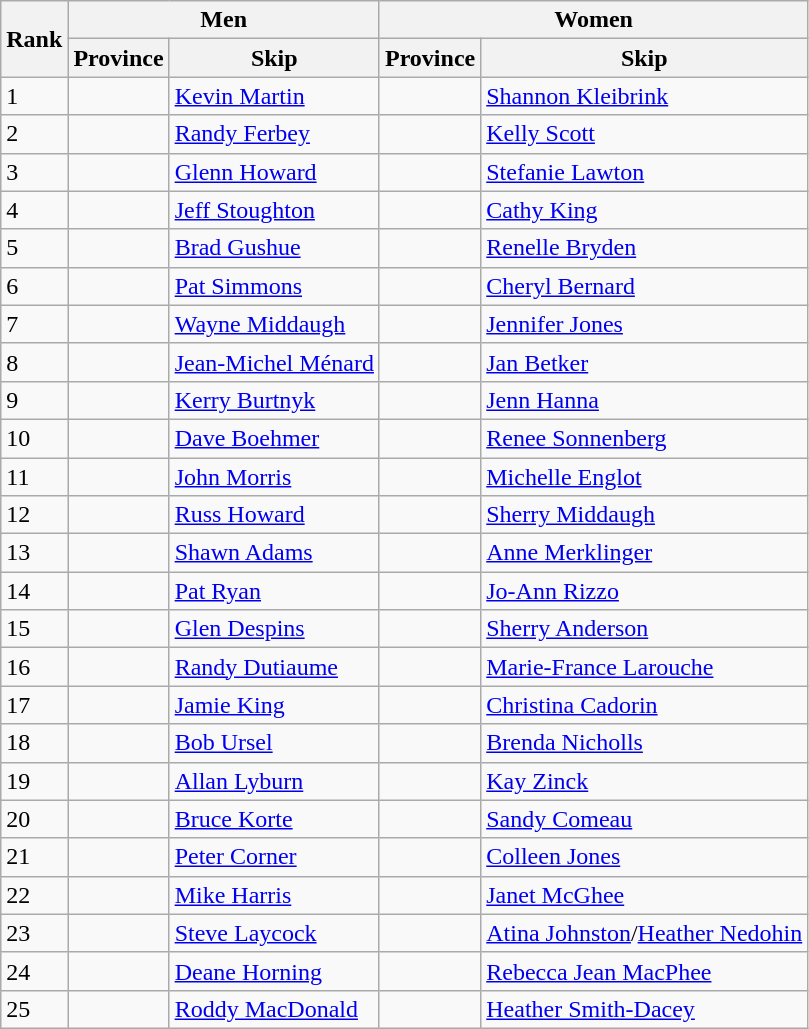<table class="wikitable">
<tr>
<th rowspan="2">Rank</th>
<th colspan="2">Men</th>
<th colspan="2">Women</th>
</tr>
<tr>
<th>Province</th>
<th>Skip</th>
<th>Province</th>
<th>Skip</th>
</tr>
<tr>
<td>1</td>
<td></td>
<td><a href='#'>Kevin Martin</a></td>
<td></td>
<td><a href='#'>Shannon Kleibrink</a></td>
</tr>
<tr>
<td>2</td>
<td></td>
<td><a href='#'>Randy Ferbey</a></td>
<td></td>
<td><a href='#'>Kelly Scott</a></td>
</tr>
<tr>
<td>3</td>
<td></td>
<td><a href='#'>Glenn Howard</a></td>
<td></td>
<td><a href='#'>Stefanie Lawton</a></td>
</tr>
<tr>
<td>4</td>
<td></td>
<td><a href='#'>Jeff Stoughton</a></td>
<td></td>
<td><a href='#'>Cathy King</a></td>
</tr>
<tr>
<td>5</td>
<td></td>
<td><a href='#'>Brad Gushue</a></td>
<td></td>
<td><a href='#'>Renelle Bryden</a></td>
</tr>
<tr>
<td>6</td>
<td></td>
<td><a href='#'>Pat Simmons</a></td>
<td></td>
<td><a href='#'>Cheryl Bernard</a></td>
</tr>
<tr>
<td>7</td>
<td></td>
<td><a href='#'>Wayne Middaugh</a></td>
<td></td>
<td><a href='#'>Jennifer Jones</a></td>
</tr>
<tr>
<td>8</td>
<td></td>
<td><a href='#'>Jean-Michel Ménard</a></td>
<td></td>
<td><a href='#'>Jan Betker</a></td>
</tr>
<tr>
<td>9</td>
<td></td>
<td><a href='#'>Kerry Burtnyk</a></td>
<td></td>
<td><a href='#'>Jenn Hanna</a></td>
</tr>
<tr>
<td>10</td>
<td></td>
<td><a href='#'>Dave Boehmer</a></td>
<td></td>
<td><a href='#'>Renee Sonnenberg</a></td>
</tr>
<tr>
<td>11</td>
<td></td>
<td><a href='#'>John Morris</a></td>
<td></td>
<td><a href='#'>Michelle Englot</a></td>
</tr>
<tr>
<td>12</td>
<td></td>
<td><a href='#'>Russ Howard</a></td>
<td></td>
<td><a href='#'>Sherry Middaugh</a></td>
</tr>
<tr>
<td>13</td>
<td></td>
<td><a href='#'>Shawn Adams</a></td>
<td></td>
<td><a href='#'>Anne Merklinger</a></td>
</tr>
<tr>
<td>14</td>
<td></td>
<td><a href='#'>Pat Ryan</a></td>
<td></td>
<td><a href='#'>Jo-Ann Rizzo</a></td>
</tr>
<tr>
<td>15</td>
<td></td>
<td><a href='#'>Glen Despins</a></td>
<td></td>
<td><a href='#'>Sherry Anderson</a></td>
</tr>
<tr>
<td>16</td>
<td></td>
<td><a href='#'>Randy Dutiaume</a></td>
<td></td>
<td><a href='#'>Marie-France Larouche</a></td>
</tr>
<tr>
<td>17</td>
<td></td>
<td><a href='#'>Jamie King</a></td>
<td></td>
<td><a href='#'>Christina Cadorin</a></td>
</tr>
<tr>
<td>18</td>
<td></td>
<td><a href='#'>Bob Ursel</a></td>
<td></td>
<td><a href='#'>Brenda Nicholls</a></td>
</tr>
<tr>
<td>19</td>
<td></td>
<td><a href='#'>Allan Lyburn</a></td>
<td></td>
<td><a href='#'>Kay Zinck</a></td>
</tr>
<tr>
<td>20</td>
<td></td>
<td><a href='#'>Bruce Korte</a></td>
<td></td>
<td><a href='#'>Sandy Comeau</a></td>
</tr>
<tr>
<td>21</td>
<td></td>
<td><a href='#'>Peter Corner</a></td>
<td></td>
<td><a href='#'>Colleen Jones</a></td>
</tr>
<tr>
<td>22</td>
<td></td>
<td><a href='#'>Mike Harris</a></td>
<td></td>
<td><a href='#'>Janet McGhee</a></td>
</tr>
<tr>
<td>23</td>
<td></td>
<td><a href='#'>Steve Laycock</a></td>
<td></td>
<td><a href='#'>Atina Johnston</a>/<a href='#'>Heather Nedohin</a></td>
</tr>
<tr>
<td>24</td>
<td></td>
<td><a href='#'>Deane Horning</a></td>
<td></td>
<td><a href='#'>Rebecca Jean MacPhee</a></td>
</tr>
<tr>
<td>25</td>
<td></td>
<td><a href='#'>Roddy MacDonald</a></td>
<td></td>
<td><a href='#'>Heather Smith-Dacey</a></td>
</tr>
</table>
